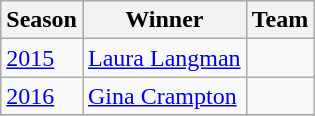<table class="wikitable collapsible">
<tr>
<th>Season</th>
<th>Winner</th>
<th>Team</th>
</tr>
<tr>
<td><a href='#'>2015</a></td>
<td><a href='#'>Laura Langman</a></td>
<td></td>
</tr>
<tr>
<td><a href='#'>2016</a></td>
<td><a href='#'>Gina Crampton</a></td>
<td></td>
</tr>
<tr>
</tr>
</table>
